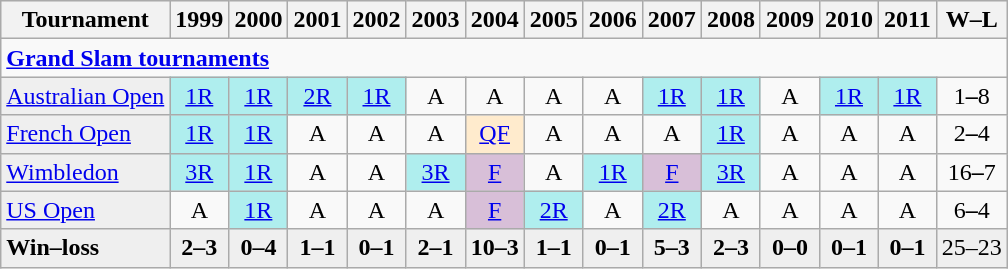<table class="wikitable">
<tr style="background:#efefef;">
<th>Tournament</th>
<th>1999</th>
<th>2000</th>
<th>2001</th>
<th>2002</th>
<th>2003</th>
<th>2004</th>
<th>2005</th>
<th>2006</th>
<th>2007</th>
<th>2008</th>
<th>2009</th>
<th>2010</th>
<th>2011</th>
<th>W–L</th>
</tr>
<tr>
<td colspan="15"><a href='#'><strong>Grand Slam tournaments</strong></a></td>
</tr>
<tr>
<td style="background:#EFEFEF;"><a href='#'>Australian Open</a></td>
<td style="text-align:center; background:#afeeee;"><a href='#'>1R</a></td>
<td style="text-align:center; background:#afeeee;"><a href='#'>1R</a></td>
<td style="text-align:center; background:#afeeee;"><a href='#'>2R</a></td>
<td style="text-align:center; background:#afeeee;"><a href='#'>1R</a></td>
<td style="text-align:center">A</td>
<td style="text-align:center">A</td>
<td style="text-align:center">A</td>
<td style="text-align:center">A</td>
<td style="text-align:center; background:#afeeee;"><a href='#'>1R</a></td>
<td style="text-align:center; background:#afeeee;"><a href='#'>1R</a></td>
<td style="text-align:center">A</td>
<td style="text-align:center; background:#afeeee;"><a href='#'>1R</a></td>
<td style="text-align:center; background:#afeeee;"><a href='#'>1R</a></td>
<td style="text-align:center">1<strong>–</strong>8</td>
</tr>
<tr>
<td style="background:#EFEFEF;"><a href='#'>French Open</a></td>
<td style="text-align:center; background:#afeeee;"><a href='#'>1R</a></td>
<td style="text-align:center; background:#afeeee;"><a href='#'>1R</a></td>
<td style="text-align:center">A</td>
<td style="text-align:center">A</td>
<td style="text-align:center">A</td>
<td style="text-align:center; background:#ffebcd;"><a href='#'>QF</a></td>
<td style="text-align:center">A</td>
<td style="text-align:center">A</td>
<td style="text-align:center">A</td>
<td style="text-align:center; background:#afeeee;"><a href='#'>1R</a></td>
<td style="text-align:center">A</td>
<td style="text-align:center">A</td>
<td style="text-align:center">A</td>
<td style="text-align:center">2<strong>–</strong>4</td>
</tr>
<tr>
<td style="background:#EFEFEF;"><a href='#'>Wimbledon</a></td>
<td style="text-align:center; background:#afeeee;"><a href='#'>3R</a></td>
<td style="text-align:center; background:#afeeee;"><a href='#'>1R</a></td>
<td style="text-align:center">A</td>
<td style="text-align:center">A</td>
<td style="text-align:center; background:#afeeee;"><a href='#'>3R</a></td>
<td style="text-align:center; background:thistle;"><a href='#'>F</a></td>
<td style="text-align:center">A</td>
<td style="text-align:center; background:#afeeee;"><a href='#'>1R</a></td>
<td style="text-align:center; background:thistle;"><a href='#'>F</a></td>
<td style="text-align:center; background:#afeeee;"><a href='#'>3R</a></td>
<td style="text-align:center">A</td>
<td style="text-align:center">A</td>
<td style="text-align:center">A</td>
<td style="text-align:center">16<strong>–</strong>7</td>
</tr>
<tr>
<td style="background:#EFEFEF;"><a href='#'>US Open</a></td>
<td style="text-align:center">A</td>
<td style="text-align:center; background:#afeeee;"><a href='#'>1R</a></td>
<td style="text-align:center">A</td>
<td style="text-align:center">A</td>
<td style="text-align:center">A</td>
<td style="text-align:center; background:thistle;"><a href='#'>F</a></td>
<td style="text-align:center; background:#afeeee;"><a href='#'>2R</a></td>
<td style="text-align:center">A</td>
<td style="text-align:center; background:#afeeee;"><a href='#'>2R</a></td>
<td style="text-align:center">A</td>
<td style="text-align:center">A</td>
<td style="text-align:center">A</td>
<td style="text-align:center">A</td>
<td style="text-align:center">6<strong>–</strong>4</td>
</tr>
<tr style="background:#efefef;">
<td><strong>Win–loss</strong></td>
<td style="text-align:center;"><strong>2–3</strong></td>
<td style="text-align:center;"><strong>0–4</strong></td>
<td style="text-align:center;"><strong>1–1</strong></td>
<td style="text-align:center;"><strong>0–1</strong></td>
<td style="text-align:center;"><strong>2–1</strong></td>
<td style="text-align:center;"><strong>10–3</strong></td>
<td style="text-align:center;"><strong>1–1</strong></td>
<td style="text-align:center;"><strong>0–1</strong></td>
<td style="text-align:center;"><strong>5–3</strong></td>
<td style="text-align:center;"><strong>2–3</strong></td>
<td style="text-align:center;"><strong>0–0</strong></td>
<td style="text-align:center;"><strong>0–1</strong></td>
<td style="text-align:center;"><strong>0–1</strong></td>
<td style="text-align:center;">25–23</td>
</tr>
</table>
